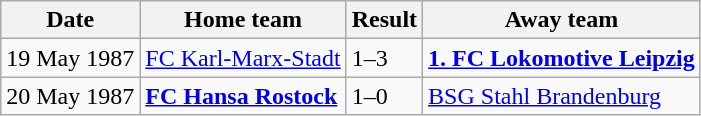<table class="wikitable">
<tr>
<th>Date</th>
<th>Home team</th>
<th>Result</th>
<th>Away team</th>
</tr>
<tr>
<td>19 May 1987</td>
<td><a href='#'>FC Karl-Marx-Stadt</a></td>
<td>1–3</td>
<td><strong><a href='#'>1. FC Lokomotive Leipzig</a></strong></td>
</tr>
<tr>
<td>20 May 1987</td>
<td><strong><a href='#'>FC Hansa Rostock</a></strong></td>
<td>1–0</td>
<td><a href='#'>BSG Stahl Brandenburg</a></td>
</tr>
</table>
